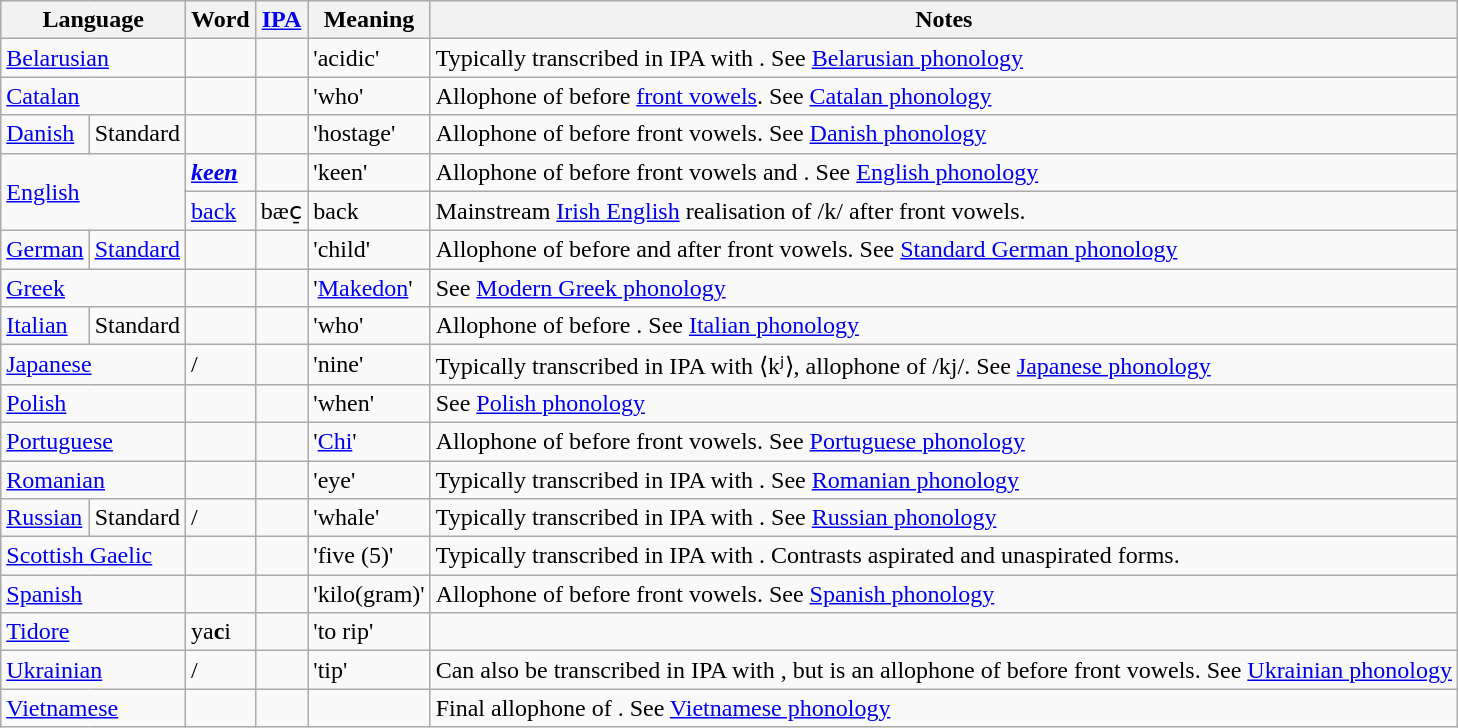<table class="wikitable">
<tr>
<th colspan="2">Language</th>
<th>Word</th>
<th><a href='#'>IPA</a></th>
<th>Meaning</th>
<th>Notes</th>
</tr>
<tr>
<td colspan="2"><a href='#'>Belarusian</a></td>
<td></td>
<td></td>
<td>'acidic'</td>
<td>Typically transcribed in IPA with . See <a href='#'>Belarusian phonology</a></td>
</tr>
<tr>
<td colspan="2"><a href='#'>Catalan</a></td>
<td></td>
<td></td>
<td>'who'</td>
<td>Allophone of  before <a href='#'>front vowels</a>. See <a href='#'>Catalan phonology</a></td>
</tr>
<tr>
<td><a href='#'>Danish</a></td>
<td>Standard</td>
<td></td>
<td></td>
<td>'hostage'</td>
<td>Allophone of  before front vowels. See <a href='#'>Danish phonology</a></td>
</tr>
<tr>
<td colspan="2" rowspan="2"><a href='#'>English</a></td>
<td><a href='#'><strong><em>k<strong>een<em></a></td>
<td></td>
<td>'keen'</td>
<td>Allophone of  before front vowels and . See <a href='#'>English phonology</a></td>
</tr>
<tr>
<td><a href='#'></em>ba</strong>ck</em></strong></a></td>
<td>bæc̠</td>
<td>back</td>
<td>Mainstream <a href='#'>Irish English</a> realisation of /k/ after front vowels.</td>
</tr>
<tr>
<td><a href='#'>German</a></td>
<td><a href='#'>Standard</a></td>
<td></td>
<td></td>
<td>'child'</td>
<td>Allophone of  before and after front vowels. See <a href='#'>Standard German phonology</a></td>
</tr>
<tr>
<td colspan="2"><a href='#'>Greek</a></td>
<td></td>
<td></td>
<td>'<a href='#'>Makedon</a>'</td>
<td>See <a href='#'>Modern Greek phonology</a></td>
</tr>
<tr>
<td><a href='#'>Italian</a></td>
<td>Standard</td>
<td></td>
<td></td>
<td>'who'</td>
<td>Allophone of  before . See <a href='#'>Italian phonology</a></td>
</tr>
<tr>
<td colspan="2"><a href='#'>Japanese</a></td>
<td> / </td>
<td></td>
<td>'nine'</td>
<td>Typically transcribed in IPA with ⟨kʲ⟩, allophone of /kj/. See <a href='#'>Japanese phonology</a></td>
</tr>
<tr>
<td colspan="2"><a href='#'>Polish</a></td>
<td></td>
<td></td>
<td>'when'</td>
<td>See <a href='#'>Polish phonology</a></td>
</tr>
<tr>
<td colspan="2"><a href='#'>Portuguese</a></td>
<td></td>
<td></td>
<td>'<a href='#'>Chi</a>'</td>
<td>Allophone of  before front vowels. See <a href='#'>Portuguese phonology</a></td>
</tr>
<tr>
<td colspan="2"><a href='#'>Romanian</a></td>
<td></td>
<td></td>
<td>'eye'</td>
<td>Typically transcribed in IPA with . See <a href='#'>Romanian phonology</a></td>
</tr>
<tr>
<td><a href='#'>Russian</a></td>
<td>Standard</td>
<td> / </td>
<td></td>
<td>'whale'</td>
<td>Typically transcribed in IPA with . See <a href='#'>Russian phonology</a></td>
</tr>
<tr>
<td colspan="2"><a href='#'>Scottish Gaelic</a></td>
<td></td>
<td></td>
<td>'five (5)'</td>
<td>Typically transcribed in IPA with . Contrasts aspirated and unaspirated forms.</td>
</tr>
<tr>
<td colspan="2"><a href='#'>Spanish</a></td>
<td></td>
<td></td>
<td>'kilo(gram)'</td>
<td>Allophone of  before front vowels. See <a href='#'>Spanish phonology</a></td>
</tr>
<tr>
<td colspan="2"><a href='#'>Tidore</a></td>
<td>ya<strong>c</strong>i</td>
<td></td>
<td>'to rip'</td>
<td></td>
</tr>
<tr>
<td colspan="2"><a href='#'>Ukrainian</a></td>
<td>/</td>
<td></td>
<td>'tip'</td>
<td>Can also be transcribed in IPA with , but is an allophone of  before front vowels. See <a href='#'>Ukrainian phonology</a></td>
</tr>
<tr>
<td colspan="2"><a href='#'>Vietnamese</a></td>
<td></td>
<td></td>
<td></td>
<td>Final allophone of . See <a href='#'>Vietnamese phonology</a></td>
</tr>
</table>
